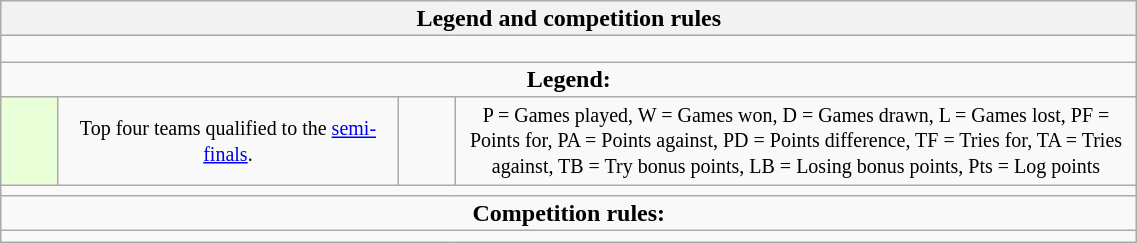<table class="wikitable collapsible collapsed" style="text-align:center; line-height:100%; font-size:100%; width:60%;">
<tr>
<th colspan="100%" style="border:0px">Legend and competition rules</th>
</tr>
<tr>
<td colspan="100%" style="height:10px"></td>
</tr>
<tr>
<td colspan="100%" style="border:0px"><strong>Legend:</strong></td>
</tr>
<tr>
<td style="height:10px; width:5%; background:#E8FFD8;"></td>
<td style="width:30%;"><small>Top four teams qualified to the <a href='#'>semi-finals</a>.</small></td>
<td style="width:5%;"></td>
<td style="width:60%;"><small>P = Games played, W = Games won, D = Games drawn, L = Games lost, PF = Points for, PA = Points against, PD = Points difference, TF = Tries for, TA = Tries against, TB = Try bonus points, LB = Losing bonus points, Pts = Log points</small></td>
</tr>
<tr>
<td colspan="100%"></td>
</tr>
<tr>
<td colspan="100%" style="border:0px"><strong>Competition rules:</strong></td>
</tr>
<tr>
<td colspan="100%"></td>
</tr>
</table>
